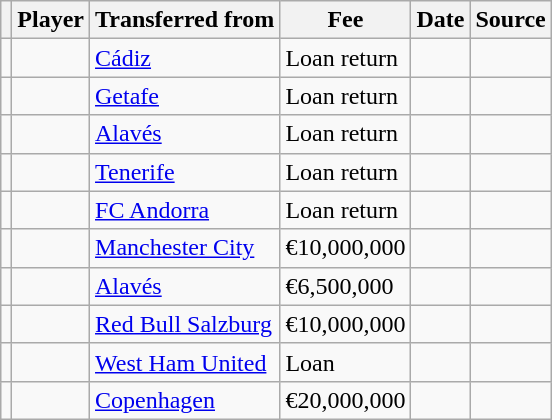<table class="wikitable plainrowheaders sortable">
<tr>
<th></th>
<th scope="col">Player</th>
<th>Transferred from</th>
<th style="width: 65px;">Fee</th>
<th scope="col">Date</th>
<th scope="col">Source</th>
</tr>
<tr>
<td align="center"></td>
<td></td>
<td> <a href='#'>Cádiz</a></td>
<td>Loan return</td>
<td></td>
<td></td>
</tr>
<tr>
<td align="center"></td>
<td></td>
<td> <a href='#'>Getafe</a></td>
<td>Loan return</td>
<td></td>
<td></td>
</tr>
<tr>
<td align="center"></td>
<td></td>
<td> <a href='#'>Alavés</a></td>
<td>Loan return</td>
<td></td>
<td></td>
</tr>
<tr>
<td align="center"></td>
<td></td>
<td> <a href='#'>Tenerife</a></td>
<td>Loan return</td>
<td></td>
<td></td>
</tr>
<tr>
<td align="center"></td>
<td></td>
<td> <a href='#'>FC Andorra</a></td>
<td>Loan return</td>
<td></td>
<td></td>
</tr>
<tr>
<td align="center"></td>
<td></td>
<td> <a href='#'>Manchester City</a></td>
<td>€10,000,000</td>
<td></td>
<td></td>
</tr>
<tr>
<td align="center"></td>
<td></td>
<td> <a href='#'>Alavés</a></td>
<td>€6,500,000</td>
<td></td>
<td></td>
</tr>
<tr>
<td align="center"></td>
<td></td>
<td> <a href='#'>Red Bull Salzburg</a></td>
<td>€10,000,000</td>
<td></td>
<td></td>
</tr>
<tr>
<td align="center"></td>
<td></td>
<td> <a href='#'>West Ham United</a></td>
<td>Loan</td>
<td></td>
<td></td>
</tr>
<tr>
<td align="center"></td>
<td></td>
<td> <a href='#'>Copenhagen</a></td>
<td>€20,000,000</td>
<td></td>
<td></td>
</tr>
</table>
